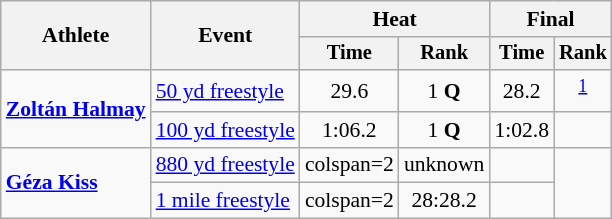<table class=wikitable style="font-size:90%; text-align:center">
<tr>
<th rowspan=2>Athlete</th>
<th rowspan=2>Event</th>
<th colspan=2>Heat</th>
<th colspan=2>Final</th>
</tr>
<tr style="font-size:95%">
<th>Time</th>
<th>Rank</th>
<th>Time</th>
<th>Rank</th>
</tr>
<tr>
<td rowspan=2 align=left><strong><a href='#'>Zoltán Halmay</a></strong></td>
<td align=left><a href='#'>50 yd freestyle</a></td>
<td>29.6</td>
<td>1 <strong>Q</strong></td>
<td>28.2</td>
<td><sup><a href='#'>1</a></sup></td>
</tr>
<tr>
<td align=left><a href='#'>100 yd freestyle</a></td>
<td>1:06.2</td>
<td>1 <strong>Q</strong></td>
<td>1:02.8</td>
<td></td>
</tr>
<tr>
<td rowspan=2 align=left><strong><a href='#'>Géza Kiss</a></strong></td>
<td align=left><a href='#'>880 yd freestyle</a></td>
<td>colspan=2 </td>
<td>unknown</td>
<td></td>
</tr>
<tr>
<td align=left><a href='#'>1 mile freestyle</a></td>
<td>colspan=2 </td>
<td>28:28.2</td>
<td></td>
</tr>
</table>
